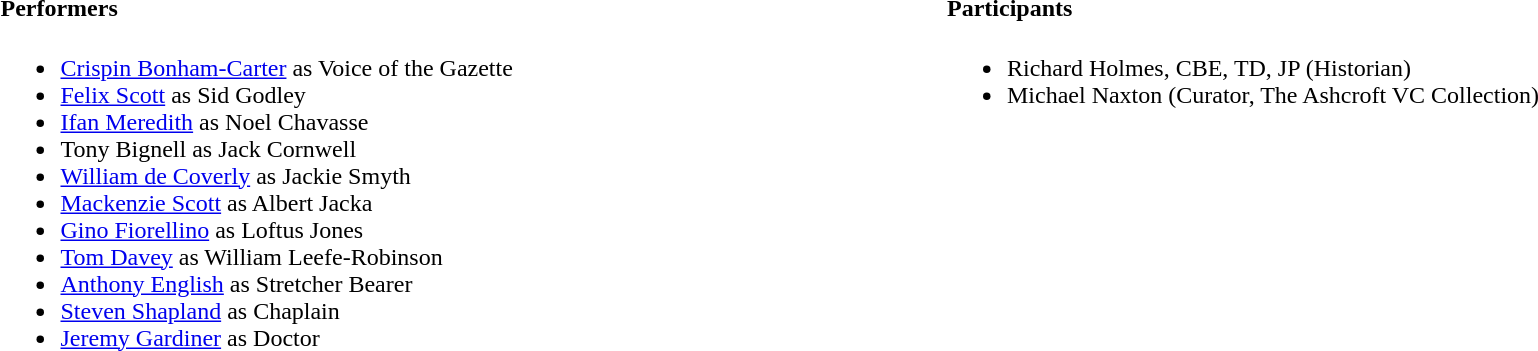<table width="100%" |>
<tr>
<td style="vertical-align:top; width:50%;"><br><h4>Performers</h4><ul><li><a href='#'>Crispin Bonham-Carter</a> as Voice of the Gazette</li><li><a href='#'>Felix Scott</a> as Sid Godley</li><li><a href='#'>Ifan Meredith</a> as Noel Chavasse</li><li>Tony Bignell as Jack Cornwell</li><li><a href='#'>William de Coverly</a> as Jackie Smyth</li><li><a href='#'>Mackenzie Scott</a> as Albert Jacka</li><li><a href='#'>Gino Fiorellino</a> as Loftus Jones</li><li><a href='#'>Tom Davey</a> as William Leefe-Robinson</li><li><a href='#'>Anthony English</a> as Stretcher Bearer</li><li><a href='#'>Steven Shapland</a> as Chaplain</li><li><a href='#'>Jeremy Gardiner</a> as Doctor</li></ul></td>
<td style="vertical-align:top; width:50%;"><br><h4>Participants</h4><ul><li>Richard Holmes, CBE, TD, JP (Historian)</li><li>Michael Naxton (Curator, The Ashcroft VC Collection)</li></ul></td>
</tr>
</table>
